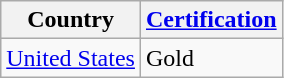<table class="wikitable sortable">
<tr>
<th>Country</th>
<th><a href='#'>Certification</a></th>
</tr>
<tr>
<td><a href='#'>United States</a></td>
<td>Gold</td>
</tr>
</table>
